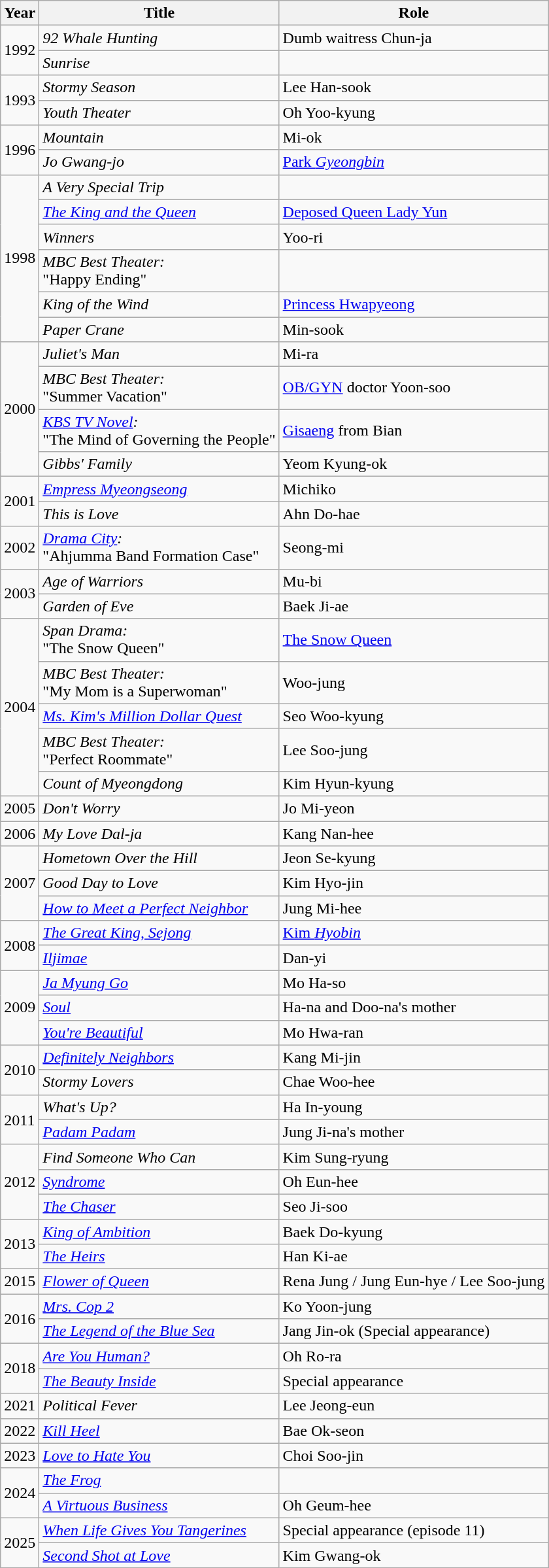<table class="wikitable sortable">
<tr>
<th>Year</th>
<th>Title</th>
<th>Role</th>
</tr>
<tr>
<td rowspan=2>1992</td>
<td><em>92 Whale Hunting</em></td>
<td>Dumb waitress Chun-ja</td>
</tr>
<tr>
<td><em>Sunrise</em></td>
<td></td>
</tr>
<tr>
<td rowspan=2>1993</td>
<td><em>Stormy Season</em></td>
<td>Lee Han-sook</td>
</tr>
<tr>
<td><em>Youth Theater</em></td>
<td>Oh Yoo-kyung</td>
</tr>
<tr>
<td rowspan=2>1996</td>
<td><em>Mountain</em></td>
<td>Mi-ok</td>
</tr>
<tr>
<td><em>Jo Gwang-jo</em></td>
<td><a href='#'>Park <em>Gyeongbin</em></a></td>
</tr>
<tr>
<td rowspan=6>1998</td>
<td><em>A Very Special Trip</em></td>
<td></td>
</tr>
<tr>
<td><em> <a href='#'>The King and the Queen</a></em></td>
<td><a href='#'>Deposed Queen Lady Yun</a></td>
</tr>
<tr>
<td><em>Winners</em></td>
<td>Yoo-ri</td>
</tr>
<tr>
<td><em>MBC Best Theater:</em><br>"Happy Ending"</td>
<td></td>
</tr>
<tr>
<td><em>King of the Wind</em></td>
<td><a href='#'>Princess Hwapyeong</a></td>
</tr>
<tr>
<td><em>Paper Crane</em></td>
<td>Min-sook</td>
</tr>
<tr>
<td rowspan=4>2000</td>
<td><em>Juliet's Man</em></td>
<td>Mi-ra</td>
</tr>
<tr>
<td><em>MBC Best Theater:</em><br>"Summer Vacation" </td>
<td><a href='#'>OB/GYN</a> doctor Yoon-soo</td>
</tr>
<tr>
<td><em><a href='#'>KBS TV Novel</a>:</em><br>"The Mind of Governing the People"</td>
<td><a href='#'>Gisaeng</a> from Bian</td>
</tr>
<tr>
<td><em>Gibbs' Family</em></td>
<td>Yeom Kyung-ok</td>
</tr>
<tr>
<td rowspan=2>2001</td>
<td><em><a href='#'>Empress Myeongseong</a></em></td>
<td>Michiko</td>
</tr>
<tr>
<td><em>This is Love</em></td>
<td>Ahn Do-hae</td>
</tr>
<tr>
<td>2002</td>
<td><em><a href='#'>Drama City</a>:</em><br>"Ahjumma Band Formation Case" </td>
<td>Seong-mi</td>
</tr>
<tr>
<td rowspan=2>2003</td>
<td><em>Age of Warriors</em></td>
<td>Mu-bi</td>
</tr>
<tr>
<td><em>Garden of Eve</em></td>
<td>Baek Ji-ae</td>
</tr>
<tr>
<td rowspan=5>2004</td>
<td><em>Span Drama:</em><br>"The Snow Queen"</td>
<td><a href='#'>The Snow Queen</a></td>
</tr>
<tr>
<td><em>MBC Best Theater:</em><br>"My Mom is a Superwoman"</td>
<td>Woo-jung</td>
</tr>
<tr>
<td><em><a href='#'>Ms. Kim's Million Dollar Quest</a></em></td>
<td>Seo Woo-kyung</td>
</tr>
<tr>
<td><em>MBC Best Theater:</em><br>"Perfect Roommate"</td>
<td>Lee Soo-jung</td>
</tr>
<tr>
<td><em>Count of Myeongdong</em></td>
<td>Kim Hyun-kyung</td>
</tr>
<tr>
<td>2005</td>
<td><em>Don't Worry</em></td>
<td>Jo Mi-yeon</td>
</tr>
<tr>
<td>2006</td>
<td><em>My Love Dal-ja</em></td>
<td>Kang Nan-hee</td>
</tr>
<tr>
<td rowspan=3>2007</td>
<td><em>Hometown Over the Hill</em></td>
<td>Jeon Se-kyung </td>
</tr>
<tr>
<td><em>Good Day to Love</em></td>
<td>Kim Hyo-jin</td>
</tr>
<tr>
<td><em><a href='#'>How to Meet a Perfect Neighbor</a></em></td>
<td>Jung Mi-hee</td>
</tr>
<tr>
<td rowspan=2>2008</td>
<td><em><a href='#'>The Great King, Sejong</a></em></td>
<td><a href='#'>Kim <em>Hyobin</em></a></td>
</tr>
<tr>
<td><em><a href='#'>Iljimae</a></em></td>
<td>Dan-yi</td>
</tr>
<tr>
<td rowspan=3>2009</td>
<td><em><a href='#'>Ja Myung Go</a></em></td>
<td>Mo Ha-so</td>
</tr>
<tr>
<td><em><a href='#'>Soul</a></em></td>
<td>Ha-na and Doo-na's mother</td>
</tr>
<tr>
<td><em><a href='#'>You're Beautiful</a></em></td>
<td>Mo Hwa-ran</td>
</tr>
<tr>
<td rowspan=2>2010</td>
<td><em><a href='#'>Definitely Neighbors</a></em></td>
<td>Kang Mi-jin</td>
</tr>
<tr>
<td><em>Stormy Lovers</em></td>
<td>Chae Woo-hee</td>
</tr>
<tr>
<td rowspan=2>2011</td>
<td><em>What's Up?</em></td>
<td>Ha In-young</td>
</tr>
<tr>
<td><em><a href='#'>Padam Padam</a></em></td>
<td>Jung Ji-na's mother</td>
</tr>
<tr>
<td rowspan=3>2012</td>
<td><em>Find Someone Who Can</em></td>
<td>Kim Sung-ryung</td>
</tr>
<tr>
<td><em><a href='#'>Syndrome</a></em></td>
<td>Oh Eun-hee</td>
</tr>
<tr>
<td><em><a href='#'>The Chaser</a></em></td>
<td>Seo Ji-soo</td>
</tr>
<tr>
<td rowspan=2>2013</td>
<td><em><a href='#'>King of Ambition</a></em></td>
<td>Baek Do-kyung</td>
</tr>
<tr>
<td><em><a href='#'>The Heirs</a></em></td>
<td>Han Ki-ae</td>
</tr>
<tr>
<td>2015</td>
<td><em><a href='#'>Flower of Queen</a></em></td>
<td>Rena Jung / Jung Eun-hye / Lee Soo-jung</td>
</tr>
<tr>
<td rowspan="2">2016</td>
<td><em><a href='#'>Mrs. Cop 2</a></em></td>
<td>Ko Yoon-jung</td>
</tr>
<tr>
<td><em><a href='#'>The Legend of the Blue Sea</a></em></td>
<td>Jang Jin-ok (Special appearance)</td>
</tr>
<tr>
<td rowspan=2>2018</td>
<td><em><a href='#'>Are You Human?</a></em></td>
<td>Oh Ro-ra</td>
</tr>
<tr>
<td><em><a href='#'>The Beauty Inside</a></em></td>
<td>Special appearance</td>
</tr>
<tr>
<td>2021</td>
<td><em>Political Fever</em></td>
<td>Lee Jeong-eun</td>
</tr>
<tr>
<td>2022</td>
<td><em><a href='#'>Kill Heel</a></em></td>
<td>Bae Ok-seon</td>
</tr>
<tr>
<td>2023</td>
<td><em><a href='#'>Love to Hate You</a></em></td>
<td>Choi Soo-jin</td>
</tr>
<tr>
<td rowspan="2">2024</td>
<td><em><a href='#'>The Frog</a></em></td>
<td></td>
</tr>
<tr>
<td><em><a href='#'>A Virtuous Business</a></em></td>
<td>Oh Geum-hee</td>
</tr>
<tr>
<td rowspan="2">2025</td>
<td><em><a href='#'>When Life Gives You Tangerines</a></em></td>
<td>Special appearance (episode 11)</td>
</tr>
<tr>
<td><em><a href='#'>Second Shot at Love</a></em></td>
<td>Kim Gwang-ok</td>
</tr>
</table>
